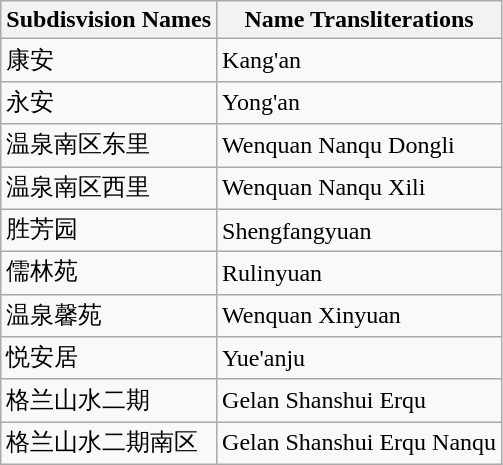<table class="wikitable sortable">
<tr>
<th>Subdisvision Names</th>
<th>Name Transliterations</th>
</tr>
<tr>
<td>康安</td>
<td>Kang'an</td>
</tr>
<tr>
<td>永安</td>
<td>Yong'an</td>
</tr>
<tr>
<td>温泉南区东里</td>
<td>Wenquan Nanqu Dongli</td>
</tr>
<tr>
<td>温泉南区西里</td>
<td>Wenquan Nanqu Xili</td>
</tr>
<tr>
<td>胜芳园</td>
<td>Shengfangyuan</td>
</tr>
<tr>
<td>儒林苑</td>
<td>Rulinyuan</td>
</tr>
<tr>
<td>温泉馨苑</td>
<td>Wenquan Xinyuan</td>
</tr>
<tr>
<td>悦安居</td>
<td>Yue'anju</td>
</tr>
<tr>
<td>格兰山水二期</td>
<td>Gelan Shanshui Erqu</td>
</tr>
<tr>
<td>格兰山水二期南区</td>
<td>Gelan Shanshui Erqu Nanqu</td>
</tr>
</table>
